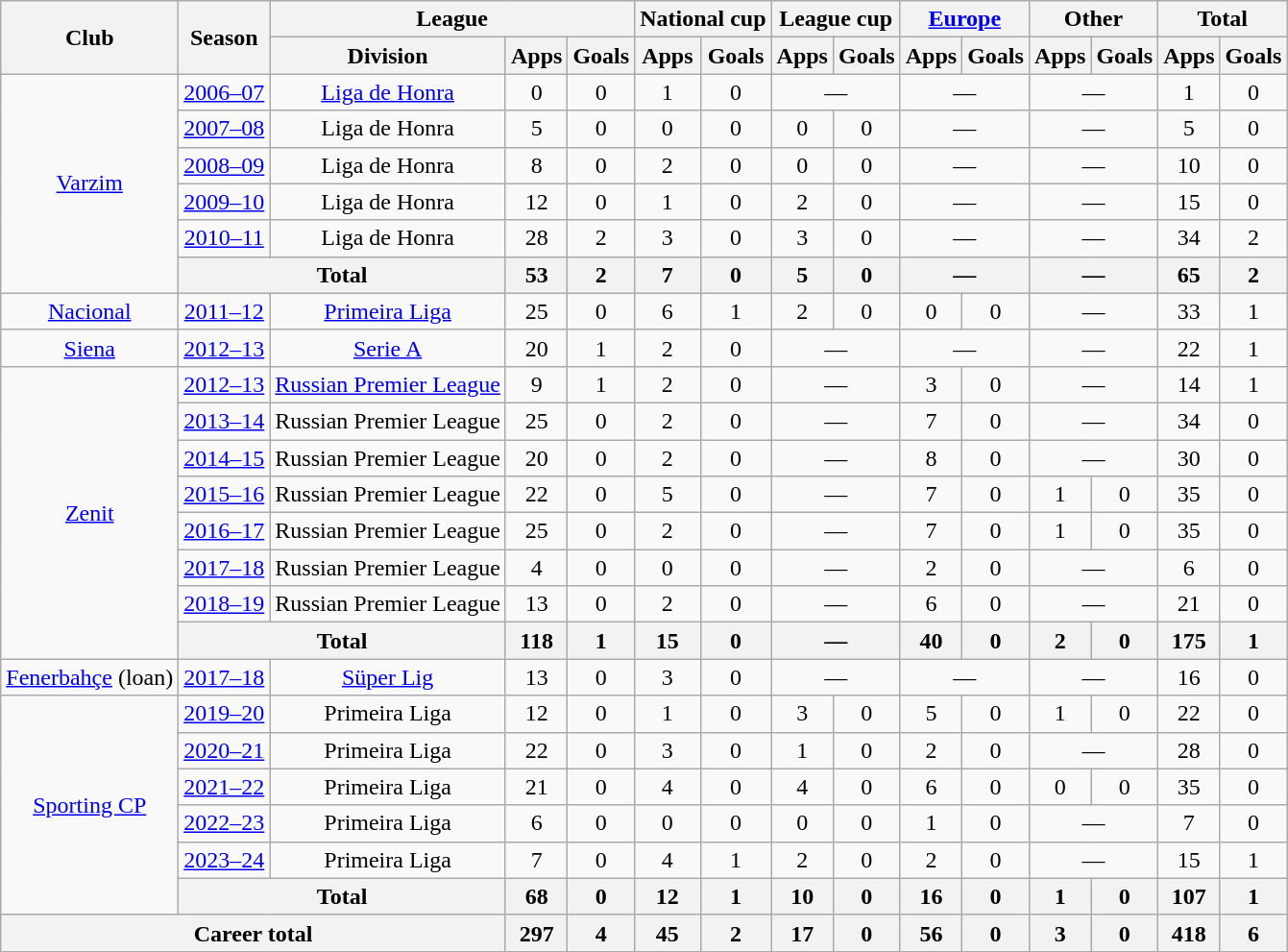<table class="wikitable" style="text-align: center;">
<tr>
<th rowspan="2">Club</th>
<th rowspan="2">Season</th>
<th colspan="3">League</th>
<th colspan="2">National cup</th>
<th colspan="2">League cup</th>
<th colspan="2"><a href='#'>Europe</a></th>
<th colspan="2">Other</th>
<th colspan="2">Total</th>
</tr>
<tr>
<th>Division</th>
<th>Apps</th>
<th>Goals</th>
<th>Apps</th>
<th>Goals</th>
<th>Apps</th>
<th>Goals</th>
<th>Apps</th>
<th>Goals</th>
<th>Apps</th>
<th>Goals</th>
<th>Apps</th>
<th>Goals</th>
</tr>
<tr>
<td rowspan="6" valign="center"><a href='#'>Varzim</a></td>
<td><a href='#'>2006–07</a></td>
<td><a href='#'>Liga de Honra</a></td>
<td>0</td>
<td>0</td>
<td>1</td>
<td>0</td>
<td colspan="2">—</td>
<td colspan="2">—</td>
<td colspan="2">—</td>
<td>1</td>
<td>0</td>
</tr>
<tr>
<td><a href='#'>2007–08</a></td>
<td>Liga de Honra</td>
<td>5</td>
<td>0</td>
<td>0</td>
<td>0</td>
<td>0</td>
<td>0</td>
<td colspan="2">—</td>
<td colspan="2">—</td>
<td>5</td>
<td>0</td>
</tr>
<tr>
<td><a href='#'>2008–09</a></td>
<td>Liga de Honra</td>
<td>8</td>
<td>0</td>
<td>2</td>
<td>0</td>
<td>0</td>
<td>0</td>
<td colspan="2">—</td>
<td colspan="2">—</td>
<td>10</td>
<td>0</td>
</tr>
<tr>
<td><a href='#'>2009–10</a></td>
<td>Liga de Honra</td>
<td>12</td>
<td>0</td>
<td>1</td>
<td>0</td>
<td>2</td>
<td>0</td>
<td colspan="2">—</td>
<td colspan="2">—</td>
<td>15</td>
<td>0</td>
</tr>
<tr>
<td><a href='#'>2010–11</a></td>
<td>Liga de Honra</td>
<td>28</td>
<td>2</td>
<td>3</td>
<td>0</td>
<td>3</td>
<td>0</td>
<td colspan="2">—</td>
<td colspan="2">—</td>
<td>34</td>
<td>2</td>
</tr>
<tr>
<th colspan="2">Total</th>
<th>53</th>
<th>2</th>
<th>7</th>
<th>0</th>
<th>5</th>
<th>0</th>
<th colspan="2">—</th>
<th colspan="2">—</th>
<th>65</th>
<th>2</th>
</tr>
<tr>
<td><a href='#'>Nacional</a></td>
<td><a href='#'>2011–12</a></td>
<td><a href='#'>Primeira Liga</a></td>
<td>25</td>
<td>0</td>
<td>6</td>
<td>1</td>
<td>2</td>
<td>0</td>
<td>0</td>
<td>0</td>
<td colspan="2">—</td>
<td>33</td>
<td>1</td>
</tr>
<tr>
<td><a href='#'>Siena</a></td>
<td><a href='#'>2012–13</a></td>
<td><a href='#'>Serie A</a></td>
<td>20</td>
<td>1</td>
<td>2</td>
<td>0</td>
<td colspan="2">—</td>
<td colspan="2">—</td>
<td colspan="2">—</td>
<td>22</td>
<td>1</td>
</tr>
<tr>
<td rowspan="8"><a href='#'>Zenit</a></td>
<td><a href='#'>2012–13</a></td>
<td><a href='#'>Russian Premier League</a></td>
<td>9</td>
<td>1</td>
<td>2</td>
<td>0</td>
<td colspan="2">—</td>
<td>3</td>
<td>0</td>
<td colspan="2">—</td>
<td>14</td>
<td>1</td>
</tr>
<tr>
<td><a href='#'>2013–14</a></td>
<td>Russian Premier League</td>
<td>25</td>
<td>0</td>
<td>2</td>
<td>0</td>
<td colspan="2">—</td>
<td>7</td>
<td>0</td>
<td colspan="2">—</td>
<td>34</td>
<td>0</td>
</tr>
<tr>
<td><a href='#'>2014–15</a></td>
<td>Russian Premier League</td>
<td>20</td>
<td>0</td>
<td>2</td>
<td>0</td>
<td colspan="2">—</td>
<td>8</td>
<td>0</td>
<td colspan="2">—</td>
<td>30</td>
<td>0</td>
</tr>
<tr>
<td><a href='#'>2015–16</a></td>
<td>Russian Premier League</td>
<td>22</td>
<td>0</td>
<td>5</td>
<td>0</td>
<td colspan="2">—</td>
<td>7</td>
<td>0</td>
<td>1</td>
<td>0</td>
<td>35</td>
<td>0</td>
</tr>
<tr>
<td><a href='#'>2016–17</a></td>
<td>Russian Premier League</td>
<td>25</td>
<td>0</td>
<td>2</td>
<td>0</td>
<td colspan="2">—</td>
<td>7</td>
<td>0</td>
<td>1</td>
<td>0</td>
<td>35</td>
<td>0</td>
</tr>
<tr>
<td><a href='#'>2017–18</a></td>
<td>Russian Premier League</td>
<td>4</td>
<td>0</td>
<td>0</td>
<td>0</td>
<td colspan="2">—</td>
<td>2</td>
<td>0</td>
<td colspan="2">—</td>
<td>6</td>
<td>0</td>
</tr>
<tr>
<td><a href='#'>2018–19</a></td>
<td>Russian Premier League</td>
<td>13</td>
<td>0</td>
<td>2</td>
<td>0</td>
<td colspan="2">—</td>
<td>6</td>
<td>0</td>
<td colspan="2">—</td>
<td>21</td>
<td>0</td>
</tr>
<tr>
<th colspan="2">Total</th>
<th>118</th>
<th>1</th>
<th>15</th>
<th>0</th>
<th colspan="2">—</th>
<th>40</th>
<th>0</th>
<th>2</th>
<th>0</th>
<th>175</th>
<th>1</th>
</tr>
<tr>
<td><a href='#'>Fenerbahçe</a> (loan)</td>
<td><a href='#'>2017–18</a></td>
<td><a href='#'>Süper Lig</a></td>
<td>13</td>
<td>0</td>
<td>3</td>
<td>0</td>
<td colspan="2">—</td>
<td colspan="2">—</td>
<td colspan="2">—</td>
<td>16</td>
<td>0</td>
</tr>
<tr>
<td rowspan="6" valign="center"><a href='#'>Sporting CP</a></td>
<td><a href='#'>2019–20</a></td>
<td>Primeira Liga</td>
<td>12</td>
<td>0</td>
<td>1</td>
<td>0</td>
<td>3</td>
<td>0</td>
<td>5</td>
<td>0</td>
<td>1</td>
<td>0</td>
<td>22</td>
<td>0</td>
</tr>
<tr>
<td><a href='#'>2020–21</a></td>
<td>Primeira Liga</td>
<td>22</td>
<td>0</td>
<td>3</td>
<td>0</td>
<td>1</td>
<td>0</td>
<td>2</td>
<td>0</td>
<td colspan="2">—</td>
<td>28</td>
<td>0</td>
</tr>
<tr>
<td><a href='#'>2021–22</a></td>
<td>Primeira Liga</td>
<td>21</td>
<td>0</td>
<td>4</td>
<td>0</td>
<td>4</td>
<td>0</td>
<td>6</td>
<td>0</td>
<td>0</td>
<td>0</td>
<td>35</td>
<td>0</td>
</tr>
<tr>
<td><a href='#'>2022–23</a></td>
<td>Primeira Liga</td>
<td>6</td>
<td>0</td>
<td>0</td>
<td>0</td>
<td>0</td>
<td>0</td>
<td>1</td>
<td>0</td>
<td colspan="2">—</td>
<td>7</td>
<td>0</td>
</tr>
<tr>
<td><a href='#'>2023–24</a></td>
<td>Primeira Liga</td>
<td>7</td>
<td>0</td>
<td>4</td>
<td>1</td>
<td>2</td>
<td>0</td>
<td>2</td>
<td>0</td>
<td colspan="2">—</td>
<td>15</td>
<td>1</td>
</tr>
<tr>
<th colspan="2">Total</th>
<th>68</th>
<th>0</th>
<th>12</th>
<th>1</th>
<th>10</th>
<th>0</th>
<th>16</th>
<th>0</th>
<th>1</th>
<th>0</th>
<th>107</th>
<th>1</th>
</tr>
<tr>
<th colspan="3">Career total</th>
<th>297</th>
<th>4</th>
<th>45</th>
<th>2</th>
<th>17</th>
<th>0</th>
<th>56</th>
<th>0</th>
<th>3</th>
<th>0</th>
<th>418</th>
<th>6</th>
</tr>
</table>
